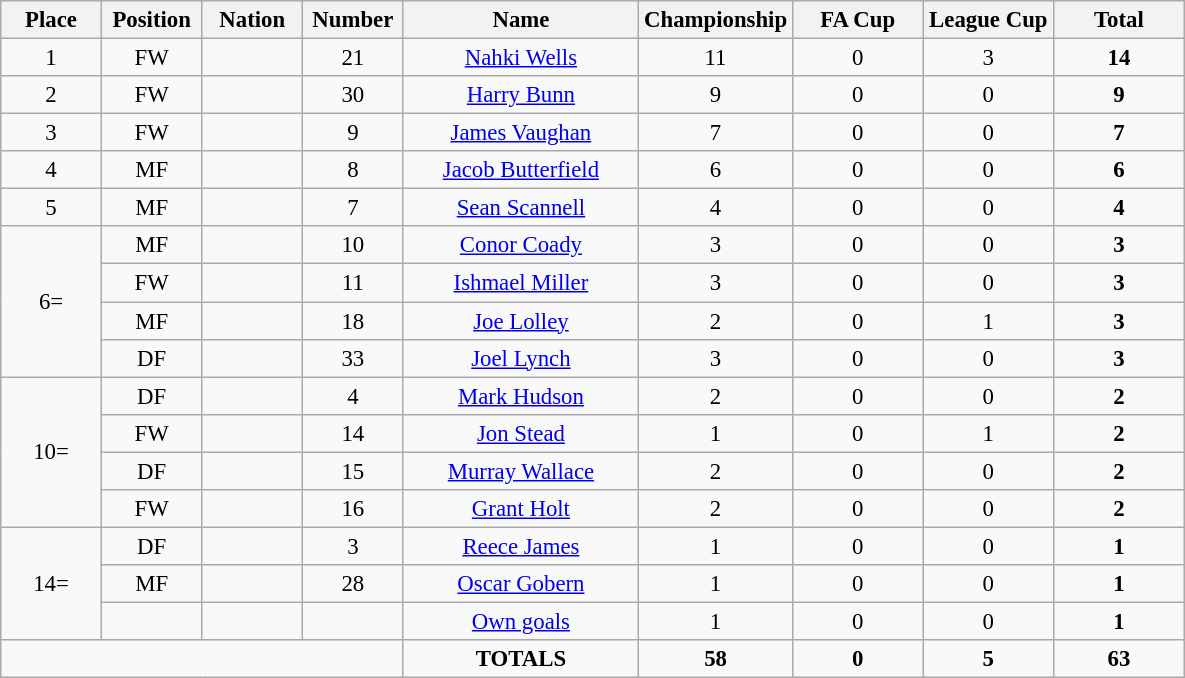<table class="wikitable" style="font-size: 95%; text-align: center;">
<tr>
<th width=60>Place</th>
<th width=60>Position</th>
<th width=60>Nation</th>
<th width=60>Number</th>
<th width=150>Name</th>
<th width=80>Championship</th>
<th width=80>FA Cup</th>
<th width=80>League Cup</th>
<th width=80>Total</th>
</tr>
<tr>
<td>1</td>
<td>FW</td>
<td></td>
<td>21</td>
<td><a href='#'>Nahki Wells</a></td>
<td>11</td>
<td>0</td>
<td>3</td>
<td><strong>14</strong></td>
</tr>
<tr>
<td>2</td>
<td>FW</td>
<td></td>
<td>30</td>
<td><a href='#'>Harry Bunn</a></td>
<td>9</td>
<td>0</td>
<td>0</td>
<td><strong>9</strong></td>
</tr>
<tr>
<td>3</td>
<td>FW</td>
<td></td>
<td>9</td>
<td><a href='#'>James Vaughan</a></td>
<td>7</td>
<td>0</td>
<td>0</td>
<td><strong>7</strong></td>
</tr>
<tr>
<td>4</td>
<td>MF</td>
<td></td>
<td>8</td>
<td><a href='#'>Jacob Butterfield</a></td>
<td>6</td>
<td>0</td>
<td>0</td>
<td><strong>6</strong></td>
</tr>
<tr>
<td>5</td>
<td>MF</td>
<td></td>
<td>7</td>
<td><a href='#'>Sean Scannell</a></td>
<td>4</td>
<td>0</td>
<td>0</td>
<td><strong>4</strong></td>
</tr>
<tr>
<td rowspan="4">6=</td>
<td>MF</td>
<td></td>
<td>10</td>
<td><a href='#'>Conor Coady</a></td>
<td>3</td>
<td>0</td>
<td>0</td>
<td><strong>3</strong></td>
</tr>
<tr>
<td>FW</td>
<td></td>
<td>11</td>
<td><a href='#'>Ishmael Miller</a></td>
<td>3</td>
<td>0</td>
<td>0</td>
<td><strong>3</strong></td>
</tr>
<tr>
<td>MF</td>
<td></td>
<td>18</td>
<td><a href='#'>Joe Lolley</a></td>
<td>2</td>
<td>0</td>
<td>1</td>
<td><strong>3</strong></td>
</tr>
<tr>
<td>DF</td>
<td></td>
<td>33</td>
<td><a href='#'>Joel Lynch</a></td>
<td>3</td>
<td>0</td>
<td>0</td>
<td><strong>3</strong></td>
</tr>
<tr>
<td rowspan="4">10=</td>
<td>DF</td>
<td></td>
<td>4</td>
<td><a href='#'>Mark Hudson</a></td>
<td>2</td>
<td>0</td>
<td>0</td>
<td><strong>2</strong></td>
</tr>
<tr>
<td>FW</td>
<td></td>
<td>14</td>
<td><a href='#'>Jon Stead</a></td>
<td>1</td>
<td>0</td>
<td>1</td>
<td><strong>2</strong></td>
</tr>
<tr>
<td>DF</td>
<td></td>
<td>15</td>
<td><a href='#'>Murray Wallace</a></td>
<td>2</td>
<td>0</td>
<td>0</td>
<td><strong>2</strong></td>
</tr>
<tr>
<td>FW</td>
<td></td>
<td>16</td>
<td><a href='#'>Grant Holt</a></td>
<td>2</td>
<td>0</td>
<td>0</td>
<td><strong>2</strong></td>
</tr>
<tr>
<td rowspan="3">14=</td>
<td>DF</td>
<td></td>
<td>3</td>
<td><a href='#'>Reece James</a></td>
<td>1</td>
<td>0</td>
<td>0</td>
<td><strong>1</strong></td>
</tr>
<tr>
<td>MF</td>
<td></td>
<td>28</td>
<td><a href='#'>Oscar Gobern</a></td>
<td>1</td>
<td>0</td>
<td>0</td>
<td><strong>1</strong></td>
</tr>
<tr>
<td></td>
<td></td>
<td></td>
<td><a href='#'>Own goals</a></td>
<td>1</td>
<td>0</td>
<td>0</td>
<td><strong>1</strong></td>
</tr>
<tr>
<td colspan="4"></td>
<td><strong>TOTALS</strong></td>
<td><strong>58</strong></td>
<td><strong>0</strong></td>
<td><strong>5</strong></td>
<td><strong>63</strong></td>
</tr>
</table>
